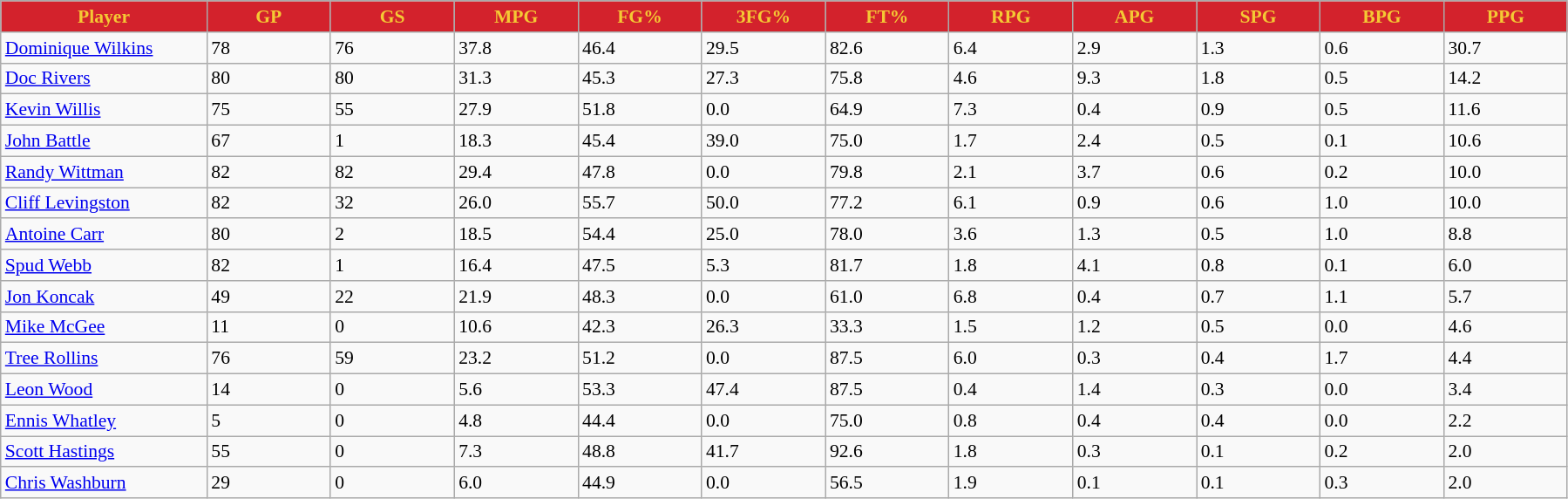<table class="wikitable sortable" style="font-size: 90%">
<tr>
<th style="background:#D3222C;color:#F4C934;" width="10%">Player</th>
<th style="background:#D3222C;color:#F4C934;" width="6%">GP</th>
<th style="background:#D3222C;color:#F4C934;" width="6%">GS</th>
<th style="background:#D3222C;color:#F4C934;" width="6%">MPG</th>
<th style="background:#D3222C;color:#F4C934;" width="6%">FG%</th>
<th style="background:#D3222C;color:#F4C934;" width="6%">3FG%</th>
<th style="background:#D3222C;color:#F4C934;" width="6%">FT%</th>
<th style="background:#D3222C;color:#F4C934;" width="6%">RPG</th>
<th style="background:#D3222C;color:#F4C934;" width="6%">APG</th>
<th style="background:#D3222C;color:#F4C934;" width="6%">SPG</th>
<th style="background:#D3222C;color:#F4C934;" width="6%">BPG</th>
<th style="background:#D3222C;color:#F4C934;" width="6%">PPG</th>
</tr>
<tr>
<td><a href='#'>Dominique Wilkins</a></td>
<td>78</td>
<td>76</td>
<td>37.8</td>
<td>46.4</td>
<td>29.5</td>
<td>82.6</td>
<td>6.4</td>
<td>2.9</td>
<td>1.3</td>
<td>0.6</td>
<td>30.7</td>
</tr>
<tr>
<td><a href='#'>Doc Rivers</a></td>
<td>80</td>
<td>80</td>
<td>31.3</td>
<td>45.3</td>
<td>27.3</td>
<td>75.8</td>
<td>4.6</td>
<td>9.3</td>
<td>1.8</td>
<td>0.5</td>
<td>14.2</td>
</tr>
<tr>
<td><a href='#'>Kevin Willis</a></td>
<td>75</td>
<td>55</td>
<td>27.9</td>
<td>51.8</td>
<td>0.0</td>
<td>64.9</td>
<td>7.3</td>
<td>0.4</td>
<td>0.9</td>
<td>0.5</td>
<td>11.6</td>
</tr>
<tr>
<td><a href='#'>John Battle</a></td>
<td>67</td>
<td>1</td>
<td>18.3</td>
<td>45.4</td>
<td>39.0</td>
<td>75.0</td>
<td>1.7</td>
<td>2.4</td>
<td>0.5</td>
<td>0.1</td>
<td>10.6</td>
</tr>
<tr>
<td><a href='#'>Randy Wittman</a></td>
<td>82</td>
<td>82</td>
<td>29.4</td>
<td>47.8</td>
<td>0.0</td>
<td>79.8</td>
<td>2.1</td>
<td>3.7</td>
<td>0.6</td>
<td>0.2</td>
<td>10.0</td>
</tr>
<tr>
<td><a href='#'>Cliff Levingston</a></td>
<td>82</td>
<td>32</td>
<td>26.0</td>
<td>55.7</td>
<td>50.0</td>
<td>77.2</td>
<td>6.1</td>
<td>0.9</td>
<td>0.6</td>
<td>1.0</td>
<td>10.0</td>
</tr>
<tr>
<td><a href='#'>Antoine Carr</a></td>
<td>80</td>
<td>2</td>
<td>18.5</td>
<td>54.4</td>
<td>25.0</td>
<td>78.0</td>
<td>3.6</td>
<td>1.3</td>
<td>0.5</td>
<td>1.0</td>
<td>8.8</td>
</tr>
<tr>
<td><a href='#'>Spud Webb</a></td>
<td>82</td>
<td>1</td>
<td>16.4</td>
<td>47.5</td>
<td>5.3</td>
<td>81.7</td>
<td>1.8</td>
<td>4.1</td>
<td>0.8</td>
<td>0.1</td>
<td>6.0</td>
</tr>
<tr>
<td><a href='#'>Jon Koncak</a></td>
<td>49</td>
<td>22</td>
<td>21.9</td>
<td>48.3</td>
<td>0.0</td>
<td>61.0</td>
<td>6.8</td>
<td>0.4</td>
<td>0.7</td>
<td>1.1</td>
<td>5.7</td>
</tr>
<tr>
<td><a href='#'>Mike McGee</a></td>
<td>11</td>
<td>0</td>
<td>10.6</td>
<td>42.3</td>
<td>26.3</td>
<td>33.3</td>
<td>1.5</td>
<td>1.2</td>
<td>0.5</td>
<td>0.0</td>
<td>4.6</td>
</tr>
<tr>
<td><a href='#'>Tree Rollins</a></td>
<td>76</td>
<td>59</td>
<td>23.2</td>
<td>51.2</td>
<td>0.0</td>
<td>87.5</td>
<td>6.0</td>
<td>0.3</td>
<td>0.4</td>
<td>1.7</td>
<td>4.4</td>
</tr>
<tr>
<td><a href='#'>Leon Wood</a></td>
<td>14</td>
<td>0</td>
<td>5.6</td>
<td>53.3</td>
<td>47.4</td>
<td>87.5</td>
<td>0.4</td>
<td>1.4</td>
<td>0.3</td>
<td>0.0</td>
<td>3.4</td>
</tr>
<tr>
<td><a href='#'>Ennis Whatley</a></td>
<td>5</td>
<td>0</td>
<td>4.8</td>
<td>44.4</td>
<td>0.0</td>
<td>75.0</td>
<td>0.8</td>
<td>0.4</td>
<td>0.4</td>
<td>0.0</td>
<td>2.2</td>
</tr>
<tr>
<td><a href='#'>Scott Hastings</a></td>
<td>55</td>
<td>0</td>
<td>7.3</td>
<td>48.8</td>
<td>41.7</td>
<td>92.6</td>
<td>1.8</td>
<td>0.3</td>
<td>0.1</td>
<td>0.2</td>
<td>2.0</td>
</tr>
<tr>
<td><a href='#'>Chris Washburn</a></td>
<td>29</td>
<td>0</td>
<td>6.0</td>
<td>44.9</td>
<td>0.0</td>
<td>56.5</td>
<td>1.9</td>
<td>0.1</td>
<td>0.1</td>
<td>0.3</td>
<td>2.0</td>
</tr>
</table>
